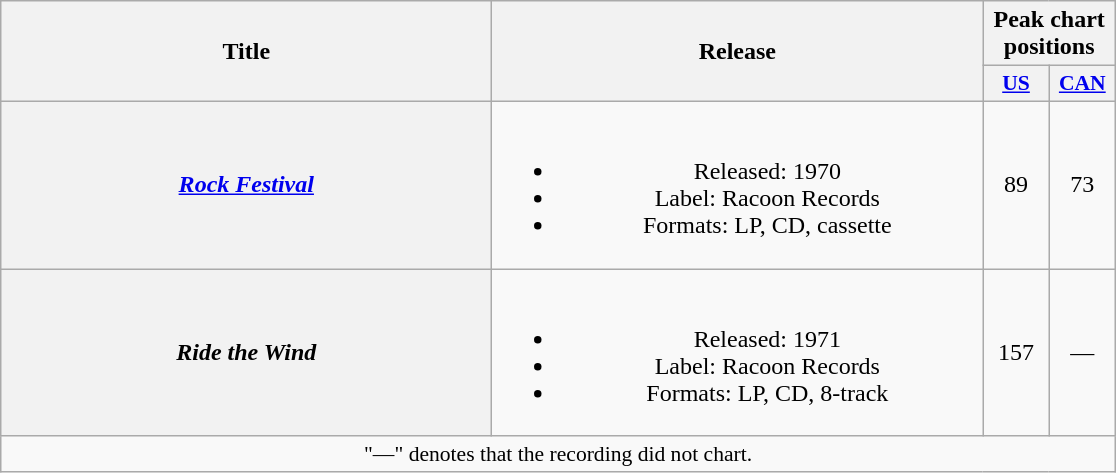<table class="wikitable plainrowheaders" style="text-align:center;">
<tr>
<th scope="col" rowspan="2" style="width:20em;">Title</th>
<th scope="col" rowspan="2" style="width:20em;">Release</th>
<th scope="col" colspan="2">Peak chart positions</th>
</tr>
<tr>
<th scope="col" style="width:2.6em; font-size:90%;"><a href='#'>US</a><br></th>
<th scope="col" style="width:2.6em; font-size:90%;"><a href='#'>CAN</a><br></th>
</tr>
<tr>
<th scope="row"><em><a href='#'>Rock Festival</a></em></th>
<td><br><ul><li>Released: 1970</li><li>Label: Racoon Records</li><li>Formats: LP, CD, cassette</li></ul></td>
<td>89</td>
<td>73</td>
</tr>
<tr>
<th scope="row"><em>Ride the Wind</em></th>
<td><br><ul><li>Released: 1971</li><li>Label: Racoon Records</li><li>Formats: LP, CD, 8-track</li></ul></td>
<td>157</td>
<td>—</td>
</tr>
<tr>
<td colspan="10" style="font-size:90%">"—" denotes that the recording did not chart.</td>
</tr>
</table>
